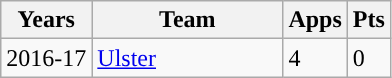<table class="wikitable" style="text-align:left;">
<tr>
<th>Years</th>
<th width=120px>Team</th>
<th>Apps</th>
<th>Pts</th>
</tr>
<tr>
<td>2016-17</td>
<td><a href='#'>Ulster</a></td>
<td>4</td>
<td>0</td>
</tr>
</table>
